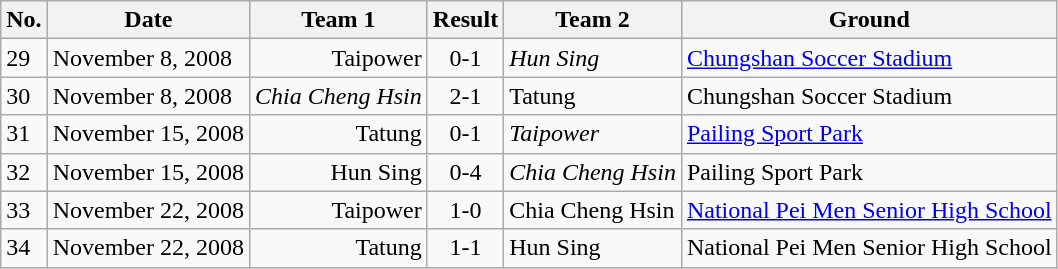<table class="wikitable">
<tr>
<th>No.</th>
<th>Date</th>
<th>Team 1</th>
<th>Result</th>
<th>Team 2</th>
<th>Ground</th>
</tr>
<tr>
<td>29</td>
<td>November 8, 2008</td>
<td style="text-align: right;">Taipower</td>
<td style="text-align: center;">0-1</td>
<td><em>Hun Sing</em></td>
<td><a href='#'>Chungshan Soccer Stadium</a></td>
</tr>
<tr>
<td>30</td>
<td>November 8, 2008</td>
<td style="text-align: right;"><em>Chia Cheng Hsin</em></td>
<td style="text-align: center;">2-1</td>
<td>Tatung</td>
<td>Chungshan Soccer Stadium</td>
</tr>
<tr>
<td>31</td>
<td>November 15, 2008</td>
<td style="text-align: right;">Tatung</td>
<td style="text-align: center;">0-1</td>
<td><em>Taipower</em></td>
<td><a href='#'>Pailing Sport Park</a></td>
</tr>
<tr>
<td>32</td>
<td>November 15, 2008</td>
<td style="text-align: right;">Hun Sing</td>
<td style="text-align: center;">0-4</td>
<td><em>Chia Cheng Hsin</em></td>
<td>Pailing Sport Park</td>
</tr>
<tr>
<td>33</td>
<td>November 22, 2008</td>
<td style="text-align: right;">Taipower</td>
<td style="text-align: center;">1-0</td>
<td>Chia Cheng Hsin</td>
<td><a href='#'>National Pei Men Senior High School</a></td>
</tr>
<tr>
<td>34</td>
<td>November 22, 2008</td>
<td style="text-align: right;">Tatung</td>
<td style="text-align: center;">1-1</td>
<td>Hun Sing</td>
<td>National Pei Men Senior High School</td>
</tr>
</table>
